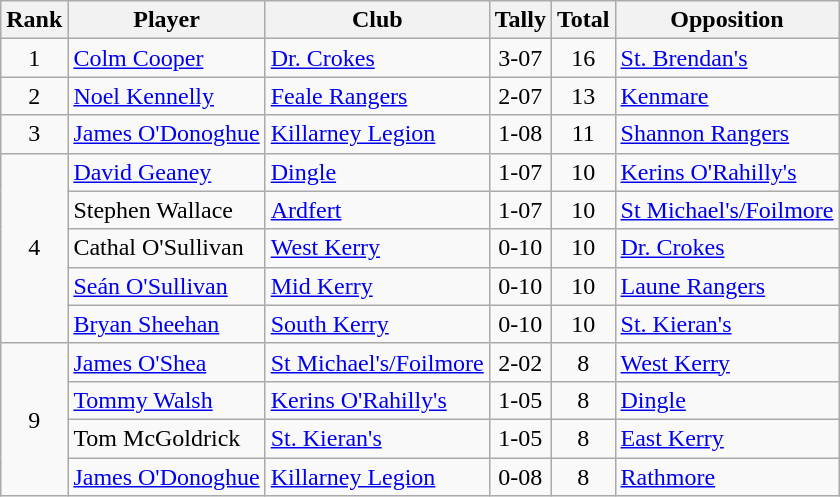<table class="wikitable">
<tr>
<th>Rank</th>
<th>Player</th>
<th>Club</th>
<th>Tally</th>
<th>Total</th>
<th>Opposition</th>
</tr>
<tr>
<td rowspan="1" style="text-align:center;">1</td>
<td><a href='#'>Colm Cooper</a></td>
<td><a href='#'>Dr. Crokes</a></td>
<td align=center>3-07</td>
<td align=center>16</td>
<td><a href='#'>St. Brendan's</a></td>
</tr>
<tr>
<td rowspan="1" style="text-align:center;">2</td>
<td><a href='#'>Noel Kennelly</a></td>
<td><a href='#'>Feale Rangers</a></td>
<td align=center>2-07</td>
<td align=center>13</td>
<td><a href='#'>Kenmare</a></td>
</tr>
<tr>
<td rowspan="1" style="text-align:center;">3</td>
<td><a href='#'>James O'Donoghue</a></td>
<td><a href='#'>Killarney Legion</a></td>
<td align=center>1-08</td>
<td align=center>11</td>
<td><a href='#'>Shannon Rangers</a></td>
</tr>
<tr>
<td rowspan="5" style="text-align:center;">4</td>
<td><a href='#'>David Geaney</a></td>
<td><a href='#'>Dingle</a></td>
<td align=center>1-07</td>
<td align=center>10</td>
<td><a href='#'>Kerins O'Rahilly's</a></td>
</tr>
<tr>
<td>Stephen Wallace</td>
<td><a href='#'>Ardfert</a></td>
<td align=center>1-07</td>
<td align=center>10</td>
<td><a href='#'>St Michael's/Foilmore</a></td>
</tr>
<tr>
<td>Cathal O'Sullivan</td>
<td><a href='#'>West Kerry</a></td>
<td align=center>0-10</td>
<td align=center>10</td>
<td><a href='#'>Dr. Crokes</a></td>
</tr>
<tr>
<td><a href='#'>Seán O'Sullivan</a></td>
<td><a href='#'>Mid Kerry</a></td>
<td align=center>0-10</td>
<td align=center>10</td>
<td><a href='#'>Laune Rangers</a></td>
</tr>
<tr>
<td><a href='#'>Bryan Sheehan</a></td>
<td><a href='#'>South Kerry</a></td>
<td align=center>0-10</td>
<td align=center>10</td>
<td><a href='#'>St. Kieran's</a></td>
</tr>
<tr>
<td rowspan="4" style="text-align:center;">9</td>
<td><a href='#'>James O'Shea</a></td>
<td><a href='#'>St Michael's/Foilmore</a></td>
<td align=center>2-02</td>
<td align=center>8</td>
<td><a href='#'>West Kerry</a></td>
</tr>
<tr>
<td><a href='#'>Tommy Walsh</a></td>
<td><a href='#'>Kerins O'Rahilly's</a></td>
<td align=center>1-05</td>
<td align=center>8</td>
<td><a href='#'>Dingle</a></td>
</tr>
<tr>
<td>Tom McGoldrick</td>
<td><a href='#'>St. Kieran's</a></td>
<td align=center>1-05</td>
<td align=center>8</td>
<td><a href='#'>East Kerry</a></td>
</tr>
<tr>
<td><a href='#'>James O'Donoghue</a></td>
<td><a href='#'>Killarney Legion</a></td>
<td align=center>0-08</td>
<td align=center>8</td>
<td><a href='#'>Rathmore</a></td>
</tr>
</table>
